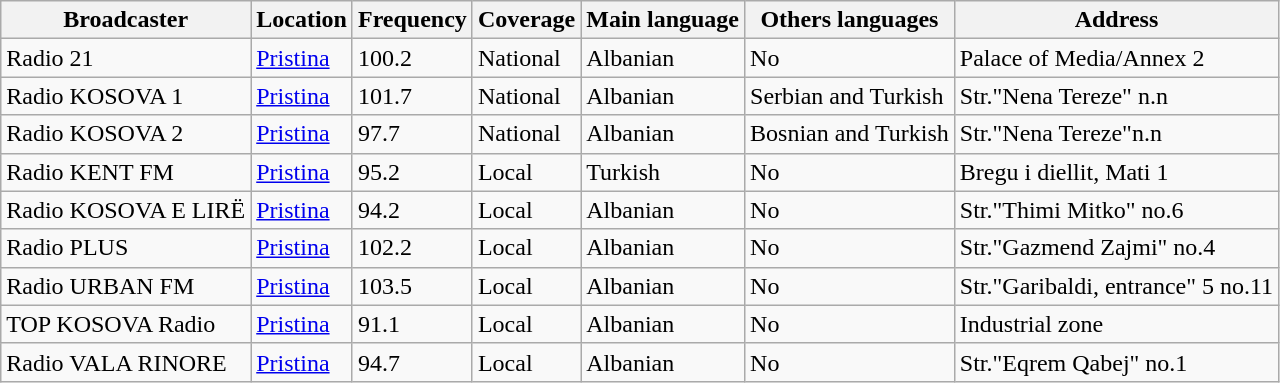<table class="wikitable">
<tr>
<th>Broadcaster</th>
<th>Location</th>
<th>Frequency</th>
<th>Coverage</th>
<th>Main language</th>
<th>Others languages</th>
<th>Address</th>
</tr>
<tr>
<td>Radio 21</td>
<td><a href='#'>Pristina</a></td>
<td>100.2</td>
<td>National</td>
<td>Albanian</td>
<td>No</td>
<td>Palace of Media/Annex 2</td>
</tr>
<tr>
<td>Radio KOSOVA 1</td>
<td><a href='#'>Pristina</a></td>
<td>101.7</td>
<td>National</td>
<td>Albanian</td>
<td>Serbian and Turkish</td>
<td>Str."Nena Tereze" n.n</td>
</tr>
<tr>
<td>Radio KOSOVA 2</td>
<td><a href='#'>Pristina</a></td>
<td>97.7</td>
<td>National</td>
<td>Albanian</td>
<td>Bosnian and Turkish</td>
<td>Str."Nena Tereze"n.n</td>
</tr>
<tr>
<td>Radio KENT FM</td>
<td><a href='#'>Pristina</a></td>
<td>95.2</td>
<td>Local</td>
<td>Turkish</td>
<td>No</td>
<td>Bregu i diellit, Mati 1</td>
</tr>
<tr>
<td>Radio KOSOVA E LIRË</td>
<td><a href='#'>Pristina</a></td>
<td>94.2</td>
<td>Local</td>
<td>Albanian</td>
<td>No</td>
<td>Str."Thimi Mitko" no.6</td>
</tr>
<tr>
<td>Radio PLUS</td>
<td><a href='#'>Pristina</a></td>
<td>102.2</td>
<td>Local</td>
<td>Albanian</td>
<td>No</td>
<td>Str."Gazmend Zajmi" no.4</td>
</tr>
<tr>
<td>Radio URBAN FM</td>
<td><a href='#'>Pristina</a></td>
<td>103.5</td>
<td>Local</td>
<td>Albanian</td>
<td>No</td>
<td>Str."Garibaldi, entrance" 5 no.11</td>
</tr>
<tr>
<td>TOP KOSOVA Radio</td>
<td><a href='#'>Pristina</a></td>
<td>91.1</td>
<td>Local</td>
<td>Albanian</td>
<td>No</td>
<td>Industrial zone</td>
</tr>
<tr>
<td>Radio VALA RINORE</td>
<td><a href='#'>Pristina</a></td>
<td>94.7</td>
<td>Local</td>
<td>Albanian</td>
<td>No</td>
<td>Str."Eqrem Qabej" no.1</td>
</tr>
</table>
